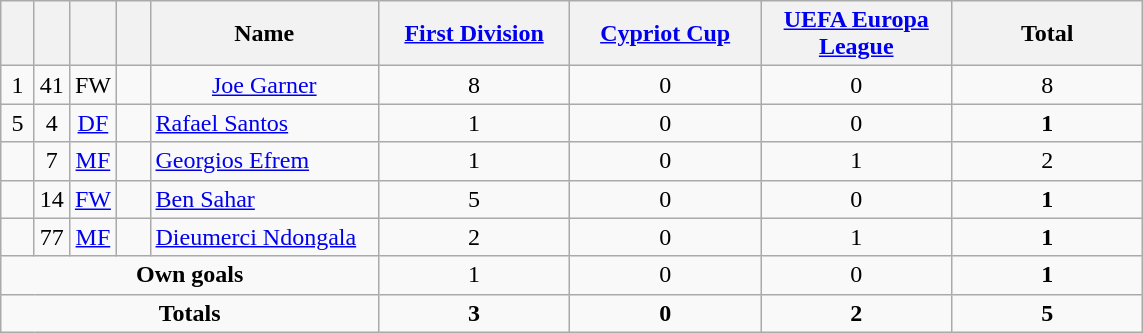<table class="wikitable" style="text-align:center">
<tr>
<th width=15></th>
<th width=15></th>
<th width=15></th>
<th width=15></th>
<th width=145>Name</th>
<th width=120><a href='#'>First Division</a></th>
<th width=120><a href='#'>Cypriot Cup</a></th>
<th width=120><a href='#'>UEFA Europa League</a></th>
<th width=120>Total</th>
</tr>
<tr>
<td>1</td>
<td>41</td>
<td>FW</td>
<td></td>
<td><a href='#'>Joe Garner</a></td>
<td>8</td>
<td>0</td>
<td>0</td>
<td>8</td>
</tr>
<tr>
<td>5</td>
<td>4</td>
<td><a href='#'>DF</a></td>
<td></td>
<td align="left"><a href='#'>Rafael Santos</a></td>
<td>1</td>
<td>0</td>
<td>0</td>
<td><strong>1 </strong></td>
</tr>
<tr>
<td></td>
<td>7</td>
<td><a href='#'>MF</a></td>
<td></td>
<td align="left"><a href='#'>Georgios Efrem</a></td>
<td>1</td>
<td>0</td>
<td>1</td>
<td>2</td>
</tr>
<tr>
<td></td>
<td>14</td>
<td><a href='#'>FW</a></td>
<td></td>
<td align="left"><a href='#'>Ben Sahar</a></td>
<td>5</td>
<td>0</td>
<td>0</td>
<td><strong>1 </strong></td>
</tr>
<tr>
<td></td>
<td>77</td>
<td><a href='#'>MF</a></td>
<td></td>
<td align="left"><a href='#'>Dieumerci Ndongala</a></td>
<td>2</td>
<td>0</td>
<td>1</td>
<td><strong>1 </strong></td>
</tr>
<tr>
<td colspan=5><strong>Own goals</strong></td>
<td>1</td>
<td>0</td>
<td>0</td>
<td><strong>1</strong></td>
</tr>
<tr>
<td colspan=5><strong>Totals</strong></td>
<td><strong>3 </strong></td>
<td><strong>0 </strong></td>
<td><strong>2 </strong></td>
<td><strong>5 </strong></td>
</tr>
</table>
